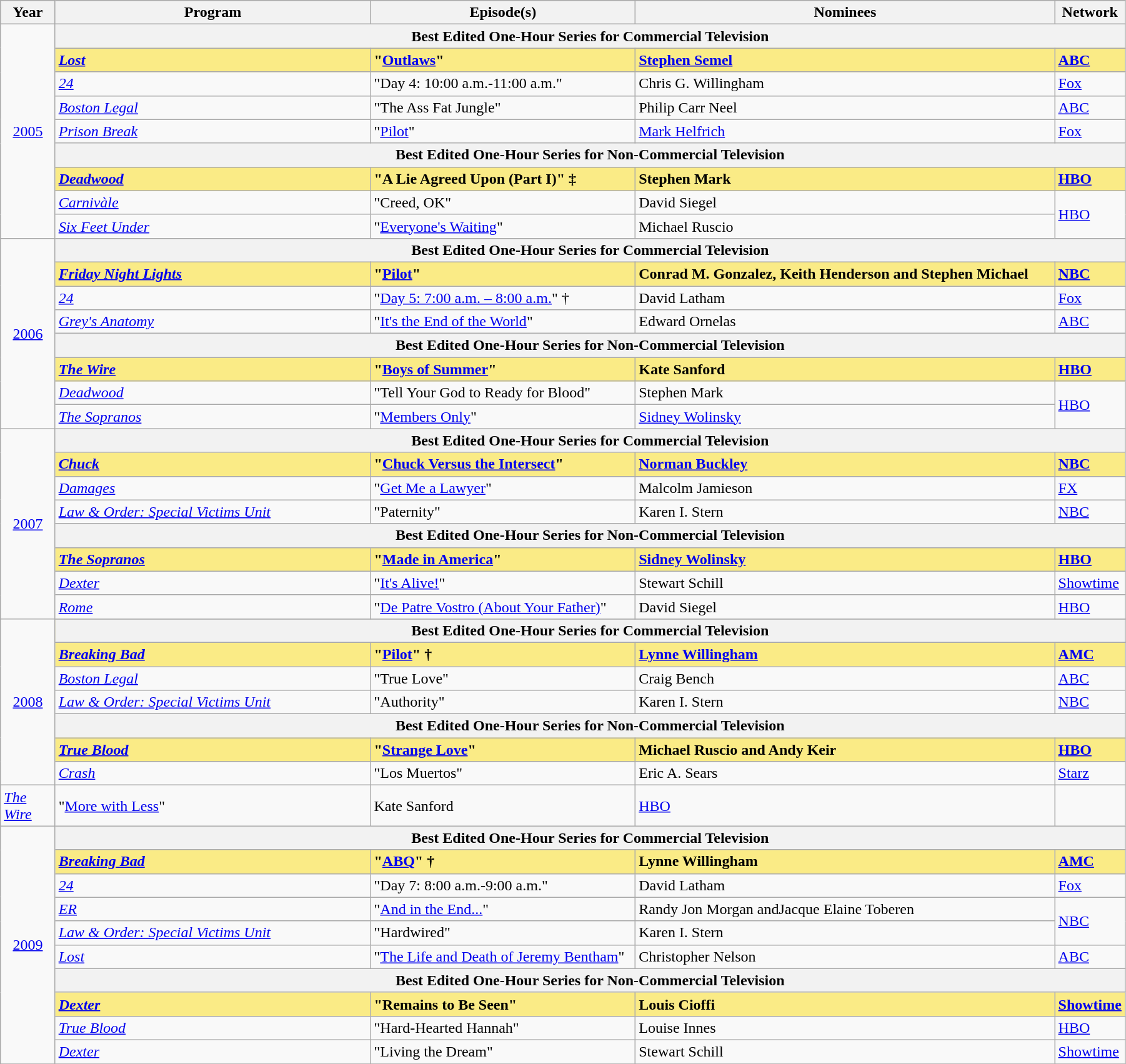<table class="wikitable" style="width:95%">
<tr bgcolor="#bebebe">
<th width="5%">Year</th>
<th width="30%">Program</th>
<th width="25%">Episode(s)</th>
<th width="40%">Nominees</th>
<th width="5%">Network</th>
</tr>
<tr>
<td rowspan=9 style="text-align:center"><a href='#'>2005</a><br></td>
<th colspan="4">Best Edited One-Hour Series for Commercial Television</th>
</tr>
<tr style="background:#FAEB86">
<td><strong><em><a href='#'>Lost</a></em></strong></td>
<td><strong>"<a href='#'>Outlaws</a>"</strong></td>
<td><strong><a href='#'>Stephen Semel</a></strong></td>
<td><strong><a href='#'>ABC</a></strong></td>
</tr>
<tr>
<td><em><a href='#'>24</a></em></td>
<td>"Day 4: 10:00 a.m.-11:00 a.m."</td>
<td>Chris G. Willingham</td>
<td><a href='#'>Fox</a></td>
</tr>
<tr>
<td><em><a href='#'>Boston Legal</a></em></td>
<td>"The Ass Fat Jungle"</td>
<td>Philip Carr Neel</td>
<td><a href='#'>ABC</a></td>
</tr>
<tr>
<td><em><a href='#'>Prison Break</a></em></td>
<td>"<a href='#'>Pilot</a>"</td>
<td><a href='#'>Mark Helfrich</a></td>
<td><a href='#'>Fox</a></td>
</tr>
<tr>
<th colspan="4">Best Edited One-Hour Series for Non-Commercial Television</th>
</tr>
<tr style="background:#FAEB86">
<td><strong><em><a href='#'>Deadwood</a></em></strong></td>
<td><strong>"A Lie Agreed Upon (Part I)" ‡</strong></td>
<td><strong>Stephen Mark</strong></td>
<td><strong><a href='#'>HBO</a></strong></td>
</tr>
<tr>
<td><em><a href='#'>Carnivàle</a></em></td>
<td>"Creed, OK"</td>
<td>David Siegel</td>
<td rowspan="2"><a href='#'>HBO</a></td>
</tr>
<tr>
<td><em><a href='#'>Six Feet Under</a></em></td>
<td>"<a href='#'>Everyone's Waiting</a>"</td>
<td>Michael Ruscio</td>
</tr>
<tr>
<td rowspan=8 style="text-align:center"><a href='#'>2006</a><br></td>
<th colspan="4">Best Edited One-Hour Series for Commercial Television</th>
</tr>
<tr style="background:#FAEB86">
<td><strong><em><a href='#'>Friday Night Lights</a></em></strong></td>
<td><strong>"<a href='#'>Pilot</a>"</strong></td>
<td><strong>Conrad M. Gonzalez, Keith Henderson and Stephen Michael</strong></td>
<td><strong><a href='#'>NBC</a></strong></td>
</tr>
<tr>
<td><em><a href='#'>24</a></em></td>
<td>"<a href='#'>Day 5: 7:00 a.m. – 8:00 a.m.</a>" †</td>
<td>David Latham</td>
<td><a href='#'>Fox</a></td>
</tr>
<tr>
<td><em><a href='#'>Grey's Anatomy</a></em></td>
<td>"<a href='#'>It's the End of the World</a>"</td>
<td>Edward Ornelas</td>
<td><a href='#'>ABC</a></td>
</tr>
<tr>
<th colspan="4">Best Edited One-Hour Series for Non-Commercial Television</th>
</tr>
<tr style="background:#FAEB86">
<td><strong><em><a href='#'>The Wire</a></em></strong></td>
<td><strong>"<a href='#'>Boys of Summer</a>"</strong></td>
<td><strong>Kate Sanford</strong></td>
<td><strong><a href='#'>HBO</a></strong></td>
</tr>
<tr>
<td><em><a href='#'>Deadwood</a></em></td>
<td>"Tell Your God to Ready for Blood"</td>
<td>Stephen Mark</td>
<td rowspan="2"><a href='#'>HBO</a></td>
</tr>
<tr>
<td><em><a href='#'>The Sopranos</a></em></td>
<td>"<a href='#'>Members Only</a>"</td>
<td><a href='#'>Sidney Wolinsky</a></td>
</tr>
<tr>
<td rowspan=8 style="text-align:center"><a href='#'>2007</a><br></td>
<th colspan="4">Best Edited One-Hour Series for Commercial Television</th>
</tr>
<tr style="background:#FAEB86">
<td><strong><em><a href='#'>Chuck</a></em></strong></td>
<td><strong>"<a href='#'>Chuck Versus the Intersect</a>"</strong></td>
<td><strong><a href='#'>Norman Buckley</a></strong></td>
<td><strong><a href='#'>NBC</a></strong></td>
</tr>
<tr>
<td><em><a href='#'>Damages</a></em></td>
<td>"<a href='#'>Get Me a Lawyer</a>"</td>
<td>Malcolm Jamieson</td>
<td><a href='#'>FX</a></td>
</tr>
<tr>
<td><em><a href='#'>Law & Order: Special Victims Unit</a></em></td>
<td>"Paternity"</td>
<td>Karen I. Stern</td>
<td><a href='#'>NBC</a></td>
</tr>
<tr>
<th colspan="4">Best Edited One-Hour Series for Non-Commercial Television</th>
</tr>
<tr style="background:#FAEB86">
<td><strong><em><a href='#'>The Sopranos</a></em></strong></td>
<td><strong>"<a href='#'>Made in America</a>"</strong></td>
<td><strong><a href='#'>Sidney Wolinsky</a></strong></td>
<td><strong><a href='#'>HBO</a></strong></td>
</tr>
<tr>
<td><em><a href='#'>Dexter</a></em></td>
<td>"<a href='#'>It's Alive!</a>"</td>
<td>Stewart Schill</td>
<td><a href='#'>Showtime</a></td>
</tr>
<tr>
<td><em><a href='#'>Rome</a></em></td>
<td>"<a href='#'>De Patre Vostro (About Your Father)</a>"</td>
<td>David Siegel</td>
<td><a href='#'>HBO</a></td>
</tr>
<tr>
<td rowspan=9 style="text-align:center"><a href='#'>2008</a><br></td>
</tr>
<tr style="background:#FAEB86">
<th colspan="4">Best Edited One-Hour Series for Commercial Television</th>
</tr>
<tr>
</tr>
<tr style="background:#FAEB86">
<td><strong><em><a href='#'>Breaking Bad</a></em></strong></td>
<td><strong>"<a href='#'>Pilot</a>" †</strong></td>
<td><strong><a href='#'>Lynne Willingham</a></strong></td>
<td><strong><a href='#'>AMC</a></strong></td>
</tr>
<tr>
<td><em><a href='#'>Boston Legal</a></em></td>
<td>"True Love"</td>
<td>Craig Bench</td>
<td><a href='#'>ABC</a></td>
</tr>
<tr>
<td><em><a href='#'>Law & Order: Special Victims Unit</a></em></td>
<td>"Authority"</td>
<td>Karen I. Stern</td>
<td><a href='#'>NBC</a></td>
</tr>
<tr>
<th colspan="4">Best Edited One-Hour Series for Non-Commercial Television</th>
</tr>
<tr style="background:#FAEB86">
<td><strong><em><a href='#'>True Blood</a></em></strong></td>
<td><strong>"<a href='#'>Strange Love</a>"</strong></td>
<td><strong>Michael Ruscio and Andy Keir</strong></td>
<td><strong><a href='#'>HBO</a></strong></td>
</tr>
<tr>
<td><em><a href='#'>Crash</a></em></td>
<td>"Los Muertos"</td>
<td>Eric A. Sears</td>
<td><a href='#'>Starz</a></td>
</tr>
<tr>
<td><em><a href='#'>The Wire</a></em></td>
<td>"<a href='#'>More with Less</a>"</td>
<td>Kate Sanford</td>
<td><a href='#'>HBO</a></td>
</tr>
<tr>
<td rowspan=10 style="text-align:center"><a href='#'>2009</a><br></td>
<th colspan="5">Best Edited One-Hour Series for Commercial Television</th>
</tr>
<tr style="background:#FAEB86">
<td><strong><em><a href='#'>Breaking Bad</a></em></strong></td>
<td><strong>"<a href='#'>ABQ</a>" †</strong></td>
<td><strong>Lynne Willingham</strong></td>
<td><strong><a href='#'>AMC</a></strong></td>
</tr>
<tr>
<td><em><a href='#'>24</a></em></td>
<td>"Day 7: 8:00 a.m.-9:00 a.m."</td>
<td>David Latham</td>
<td><a href='#'>Fox</a></td>
</tr>
<tr>
<td><em><a href='#'>ER</a></em></td>
<td>"<a href='#'>And in the End...</a>"</td>
<td>Randy Jon Morgan andJacque Elaine Toberen</td>
<td rowspan="2"><a href='#'>NBC</a></td>
</tr>
<tr>
<td><em><a href='#'>Law & Order: Special Victims Unit</a></em></td>
<td>"Hardwired"</td>
<td>Karen I. Stern</td>
</tr>
<tr>
<td><em><a href='#'>Lost</a></em></td>
<td>"<a href='#'>The Life and Death of Jeremy Bentham</a>"</td>
<td>Christopher Nelson</td>
<td><a href='#'>ABC</a></td>
</tr>
<tr>
<th colspan="4">Best Edited One-Hour Series for Non-Commercial Television</th>
</tr>
<tr style="background:#FAEB86">
<td><strong><em><a href='#'>Dexter</a></em></strong></td>
<td><strong>"Remains to Be Seen"</strong></td>
<td><strong>Louis Cioffi</strong></td>
<td><strong><a href='#'>Showtime</a></strong></td>
</tr>
<tr>
<td><em><a href='#'>True Blood</a></em></td>
<td>"Hard-Hearted Hannah"</td>
<td>Louise Innes</td>
<td><a href='#'>HBO</a></td>
</tr>
<tr>
<td><em><a href='#'>Dexter</a></em></td>
<td>"Living the Dream"</td>
<td>Stewart Schill</td>
<td><a href='#'>Showtime</a></td>
</tr>
<tr>
</tr>
</table>
